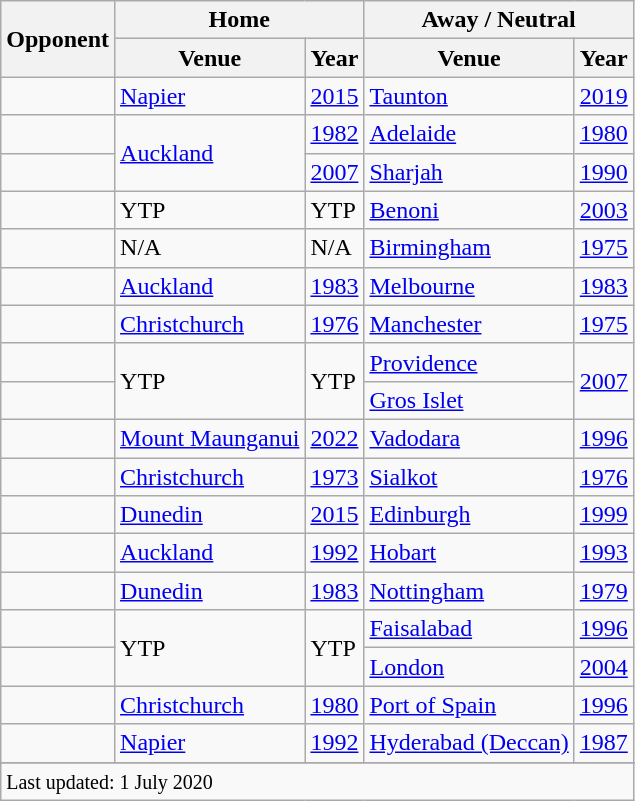<table class="wikitable plainrowheaders sortable">
<tr>
<th rowspan="2">Opponent</th>
<th colspan="2">Home</th>
<th colspan="2">Away / Neutral</th>
</tr>
<tr>
<th>Venue</th>
<th style="text-align:center">Year</th>
<th style="text-align:center">Venue</th>
<th style="text-align:center">Year</th>
</tr>
<tr>
<td></td>
<td><a href='#'>Napier</a></td>
<td><a href='#'>2015</a> </td>
<td><a href='#'>Taunton</a></td>
<td><a href='#'>2019</a> </td>
</tr>
<tr>
<td></td>
<td rowspan=2><a href='#'>Auckland</a></td>
<td><a href='#'>1982</a></td>
<td><a href='#'>Adelaide</a></td>
<td><a href='#'>1980</a></td>
</tr>
<tr>
<td></td>
<td><a href='#'>2007</a></td>
<td><a href='#'>Sharjah</a></td>
<td><a href='#'>1990</a></td>
</tr>
<tr>
<td></td>
<td>YTP</td>
<td>YTP</td>
<td><a href='#'>Benoni</a></td>
<td><a href='#'>2003</a> </td>
</tr>
<tr>
<td></td>
<td>N/A</td>
<td>N/A</td>
<td><a href='#'>Birmingham</a></td>
<td><a href='#'>1975</a> </td>
</tr>
<tr>
<td></td>
<td><a href='#'>Auckland</a></td>
<td><a href='#'>1983</a></td>
<td><a href='#'>Melbourne</a></td>
<td><a href='#'>1983</a></td>
</tr>
<tr>
<td></td>
<td><a href='#'>Christchurch</a></td>
<td><a href='#'>1976</a></td>
<td><a href='#'>Manchester</a></td>
<td><a href='#'>1975</a> </td>
</tr>
<tr>
<td></td>
<td rowspan=2>YTP</td>
<td rowspan=2>YTP</td>
<td><a href='#'>Providence</a></td>
<td rowspan=2><a href='#'>2007</a> </td>
</tr>
<tr>
<td></td>
<td><a href='#'>Gros Islet</a></td>
</tr>
<tr>
<td></td>
<td><a href='#'>Mount Maunganui</a></td>
<td><a href='#'>2022</a></td>
<td><a href='#'>Vadodara</a></td>
<td><a href='#'>1996</a> </td>
</tr>
<tr>
<td></td>
<td><a href='#'>Christchurch</a></td>
<td><a href='#'>1973</a></td>
<td><a href='#'>Sialkot</a></td>
<td><a href='#'>1976</a></td>
</tr>
<tr>
<td></td>
<td><a href='#'>Dunedin</a></td>
<td><a href='#'>2015</a></td>
<td><a href='#'>Edinburgh</a></td>
<td><a href='#'>1999</a> </td>
</tr>
<tr>
<td></td>
<td><a href='#'>Auckland</a></td>
<td><a href='#'>1992</a> </td>
<td><a href='#'>Hobart</a></td>
<td><a href='#'>1993</a></td>
</tr>
<tr>
<td></td>
<td><a href='#'>Dunedin</a></td>
<td><a href='#'>1983</a></td>
<td><a href='#'>Nottingham</a></td>
<td><a href='#'>1979</a> </td>
</tr>
<tr>
<td></td>
<td rowspan=2>YTP</td>
<td rowspan=2>YTP</td>
<td><a href='#'>Faisalabad</a></td>
<td><a href='#'>1996</a> </td>
</tr>
<tr>
<td></td>
<td><a href='#'>London</a></td>
<td><a href='#'>2004</a></td>
</tr>
<tr>
<td></td>
<td><a href='#'>Christchurch</a></td>
<td><a href='#'>1980</a></td>
<td><a href='#'>Port of Spain</a></td>
<td><a href='#'>1996</a></td>
</tr>
<tr>
<td></td>
<td><a href='#'>Napier</a></td>
<td><a href='#'>1992</a> </td>
<td><a href='#'>Hyderabad (Deccan)</a></td>
<td><a href='#'>1987</a> </td>
</tr>
<tr>
</tr>
<tr class=sortbottom>
<td colspan=5><small>Last updated: 1 July 2020</small></td>
</tr>
</table>
